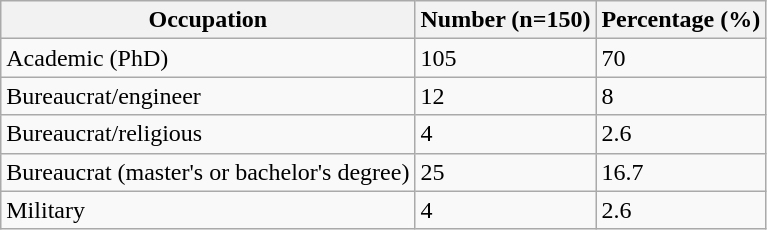<table class="wikitable">
<tr>
<th><strong>Occupation</strong></th>
<th><strong>Number (n=150)</strong></th>
<th><strong>Percentage (%)</strong></th>
</tr>
<tr>
<td>Academic (PhD)</td>
<td>105</td>
<td>70</td>
</tr>
<tr>
<td>Bureaucrat/engineer</td>
<td>12</td>
<td>8</td>
</tr>
<tr>
<td>Bureaucrat/religious</td>
<td>4</td>
<td>2.6</td>
</tr>
<tr>
<td>Bureaucrat (master's or bachelor's degree)</td>
<td>25</td>
<td>16.7</td>
</tr>
<tr>
<td>Military</td>
<td>4</td>
<td>2.6</td>
</tr>
</table>
